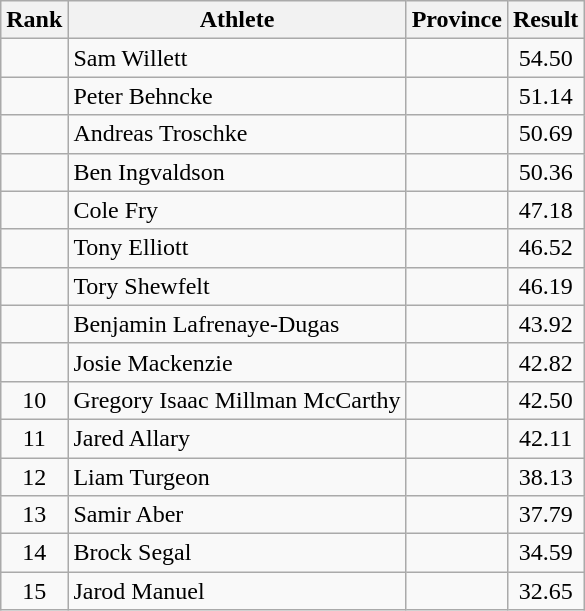<table class="wikitable sortable" style="text-align:center">
<tr>
<th>Rank</th>
<th>Athlete</th>
<th>Province</th>
<th>Result</th>
</tr>
<tr>
<td></td>
<td align=left>Sam Willett</td>
<td align="left"></td>
<td>54.50</td>
</tr>
<tr>
<td></td>
<td align=left>Peter Behncke</td>
<td align="left"></td>
<td>51.14</td>
</tr>
<tr>
<td></td>
<td align=left>Andreas Troschke</td>
<td align="left"></td>
<td>50.69</td>
</tr>
<tr>
<td></td>
<td align=left>Ben Ingvaldson</td>
<td align="left"></td>
<td>50.36</td>
</tr>
<tr>
<td></td>
<td align=left>Cole Fry</td>
<td align="left"></td>
<td>47.18</td>
</tr>
<tr>
<td></td>
<td align=left>Tony Elliott</td>
<td align="left"></td>
<td>46.52</td>
</tr>
<tr>
<td></td>
<td align=left>Tory Shewfelt</td>
<td align="left"></td>
<td>46.19</td>
</tr>
<tr>
<td></td>
<td align=left>Benjamin Lafrenaye-Dugas</td>
<td align="left"></td>
<td>43.92</td>
</tr>
<tr>
<td></td>
<td align=left>Josie Mackenzie</td>
<td align="left"></td>
<td>42.82</td>
</tr>
<tr>
<td>10</td>
<td align=left>Gregory Isaac Millman McCarthy</td>
<td align="left"></td>
<td>42.50</td>
</tr>
<tr>
<td>11</td>
<td align=left>Jared Allary</td>
<td align="left"></td>
<td>42.11</td>
</tr>
<tr>
<td>12</td>
<td align=left>Liam Turgeon</td>
<td align="left"></td>
<td>38.13</td>
</tr>
<tr>
<td>13</td>
<td align=left>Samir Aber</td>
<td align="left"></td>
<td>37.79</td>
</tr>
<tr>
<td>14</td>
<td align=left>Brock Segal</td>
<td align="left"></td>
<td>34.59</td>
</tr>
<tr>
<td>15</td>
<td align=left>Jarod Manuel</td>
<td align="left"></td>
<td>32.65</td>
</tr>
</table>
